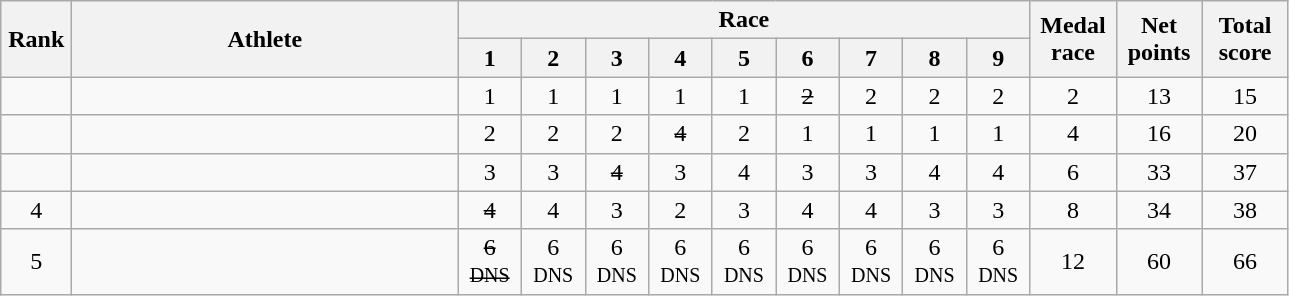<table | class="wikitable Sortable" style="text-align:center">
<tr>
<th rowspan="2" width=40>Rank</th>
<th rowspan="2" width=250>Athlete</th>
<th colspan="9">Race</th>
<th rowspan="2" width=50>Medal race</th>
<th rowspan="2" width=50>Net points</th>
<th rowspan="2" width=50>Total score</th>
</tr>
<tr>
<th width=35>1</th>
<th width=35>2</th>
<th width=35>3</th>
<th width=35>4</th>
<th width=35>5</th>
<th width=35>6</th>
<th width=35>7</th>
<th width=35>8</th>
<th width=35>9</th>
</tr>
<tr>
<td></td>
<td align=left></td>
<td>1</td>
<td>1</td>
<td>1</td>
<td>1</td>
<td>1</td>
<td><s>2</s></td>
<td>2</td>
<td>2</td>
<td>2</td>
<td>2</td>
<td>13</td>
<td>15</td>
</tr>
<tr>
<td></td>
<td align=left></td>
<td>2</td>
<td>2</td>
<td>2</td>
<td><s>4</s></td>
<td>2</td>
<td>1</td>
<td>1</td>
<td>1</td>
<td>1</td>
<td>4</td>
<td>16</td>
<td>20</td>
</tr>
<tr>
<td></td>
<td align=left></td>
<td>3</td>
<td>3</td>
<td><s>4</s></td>
<td>3</td>
<td>4</td>
<td>3</td>
<td>3</td>
<td>4</td>
<td>4</td>
<td>6</td>
<td>33</td>
<td>37</td>
</tr>
<tr>
<td>4</td>
<td align=left></td>
<td><s>4</s></td>
<td>4</td>
<td>3</td>
<td>2</td>
<td>3</td>
<td>4</td>
<td>4</td>
<td>3</td>
<td>3</td>
<td>8</td>
<td>34</td>
<td>38</td>
</tr>
<tr>
<td>5</td>
<td align=left></td>
<td><s>6</s><br><s><small>DNS</small></s></td>
<td>6<br><small>DNS</small></td>
<td>6<br><small>DNS</small></td>
<td>6<br><small>DNS</small></td>
<td>6<br><small>DNS</small></td>
<td>6<br><small>DNS</small></td>
<td>6<br><small>DNS</small></td>
<td>6<br><small>DNS</small></td>
<td>6<br><small>DNS</small></td>
<td>12</td>
<td>60</td>
<td>66</td>
</tr>
</table>
